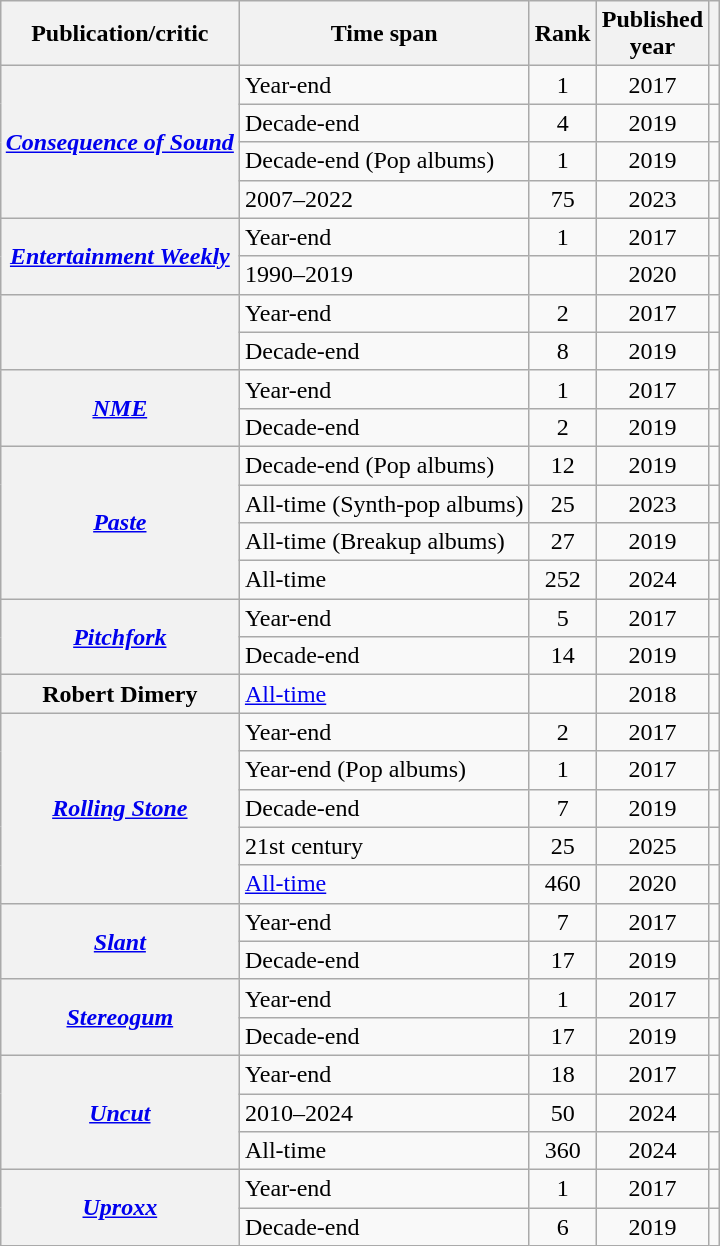<table class="wikitable unsortable plainrowheaders mw-collapsible" style="margin-left: auto; margin-right: auto; border: none;">
<tr>
<th scope="col">Publication/critic</th>
<th scope="col">Time span</th>
<th scope="col">Rank</th>
<th scope="col">Published<br>year</th>
<th scope="col"></th>
</tr>
<tr>
<th rowspan="4" scope="row"><em><a href='#'>Consequence of Sound</a></em></th>
<td>Year-end</td>
<td style="text-align:center;">1</td>
<td style="text-align:center;">2017</td>
<td></td>
</tr>
<tr>
<td>Decade-end</td>
<td style="text-align:center;">4</td>
<td style="text-align:center;">2019</td>
<td></td>
</tr>
<tr>
<td>Decade-end (Pop albums)</td>
<td style="text-align:center;">1</td>
<td style="text-align:center;">2019</td>
<td></td>
</tr>
<tr>
<td>2007–2022</td>
<td style="text-align:center;">75</td>
<td style="text-align:center;">2023</td>
<td></td>
</tr>
<tr>
<th rowspan="2" scope="row"><em><a href='#'>Entertainment Weekly</a></em></th>
<td>Year-end</td>
<td style="text-align:center;">1</td>
<td style="text-align:center;">2017</td>
<td></td>
</tr>
<tr>
<td>1990–2019</td>
<td></td>
<td style="text-align:center;">2020</td>
<td></td>
</tr>
<tr>
<th scope="row" rowspan="2"></th>
<td>Year-end</td>
<td style="text-align:center;">2</td>
<td style="text-align:center;">2017</td>
<td></td>
</tr>
<tr>
<td>Decade-end</td>
<td style="text-align:center;">8</td>
<td style="text-align:center;">2019</td>
<td></td>
</tr>
<tr>
<th scope="row" rowspan="2"><em><a href='#'>NME</a></em></th>
<td>Year-end</td>
<td style="text-align:center;">1</td>
<td style="text-align:center;">2017</td>
<td></td>
</tr>
<tr>
<td>Decade-end</td>
<td style="text-align:center;">2</td>
<td style="text-align:center;">2019</td>
<td></td>
</tr>
<tr>
<th rowspan="4" scope="row"><em><a href='#'>Paste</a></em></th>
<td>Decade-end (Pop albums)</td>
<td style="text-align:center;">12</td>
<td style="text-align:center;">2019</td>
<td></td>
</tr>
<tr>
<td>All-time (Synth-pop albums)</td>
<td style="text-align:center;">25</td>
<td style="text-align:center;">2023</td>
<td></td>
</tr>
<tr>
<td>All-time (Breakup albums)</td>
<td style="text-align:center;">27</td>
<td style="text-align:center;">2019</td>
<td></td>
</tr>
<tr>
<td>All-time</td>
<td style="text-align:center;">252</td>
<td style="text-align:center;">2024</td>
<td></td>
</tr>
<tr>
<th rowspan="2" scope="row"><em><a href='#'>Pitchfork</a></em></th>
<td>Year-end</td>
<td style="text-align:center;">5</td>
<td style="text-align:center;">2017</td>
<td></td>
</tr>
<tr>
<td>Decade-end</td>
<td style="text-align:center;">14</td>
<td style="text-align:center;">2019</td>
<td></td>
</tr>
<tr>
<th scope="row">Robert Dimery</th>
<td><a href='#'>All-time</a></td>
<td></td>
<td style="text-align:center;">2018</td>
<td></td>
</tr>
<tr>
<th rowspan="5" scope="row"><em><a href='#'>Rolling Stone</a></em></th>
<td>Year-end</td>
<td style="text-align:center;">2</td>
<td style="text-align:center;">2017</td>
<td></td>
</tr>
<tr>
<td>Year-end (Pop albums)</td>
<td style="text-align:center;">1</td>
<td style="text-align:center;">2017</td>
<td></td>
</tr>
<tr>
<td>Decade-end</td>
<td style="text-align:center;">7</td>
<td style="text-align:center;">2019</td>
<td></td>
</tr>
<tr>
<td>21st century</td>
<td style="text-align:center;">25</td>
<td style="text-align:center;">2025</td>
<td></td>
</tr>
<tr>
<td><a href='#'>All-time</a></td>
<td style="text-align:center;">460</td>
<td style="text-align:center;">2020</td>
<td></td>
</tr>
<tr>
<th rowspan="2" scope="row"><em><a href='#'>Slant</a></em></th>
<td>Year-end</td>
<td style="text-align:center;">7</td>
<td style="text-align:center;">2017</td>
<td></td>
</tr>
<tr>
<td>Decade-end</td>
<td style="text-align:center;">17</td>
<td style="text-align:center;">2019</td>
<td></td>
</tr>
<tr>
<th rowspan="2" scope="row"><em><a href='#'>Stereogum</a></em></th>
<td>Year-end</td>
<td style="text-align:center;">1</td>
<td style="text-align:center;">2017</td>
<td></td>
</tr>
<tr>
<td>Decade-end</td>
<td style="text-align:center;">17</td>
<td style="text-align:center;">2019</td>
<td></td>
</tr>
<tr>
<th scope="row" rowspan="3"><em><a href='#'>Uncut</a></em></th>
<td>Year-end</td>
<td style="text-align:center;">18</td>
<td style="text-align:center;">2017</td>
<td></td>
</tr>
<tr>
<td>2010–2024</td>
<td style="text-align:center;">50</td>
<td style="text-align:center;">2024</td>
<td></td>
</tr>
<tr>
<td>All-time</td>
<td style="text-align:center;">360</td>
<td style="text-align:center;">2024</td>
<td></td>
</tr>
<tr>
<th scope="row" rowspan="2"><em><a href='#'>Uproxx</a></em></th>
<td>Year-end</td>
<td style="text-align:center;">1</td>
<td style="text-align:center;">2017</td>
<td></td>
</tr>
<tr>
<td>Decade-end</td>
<td style="text-align:center;">6</td>
<td style="text-align:center;">2019</td>
<td></td>
</tr>
<tr>
</tr>
</table>
